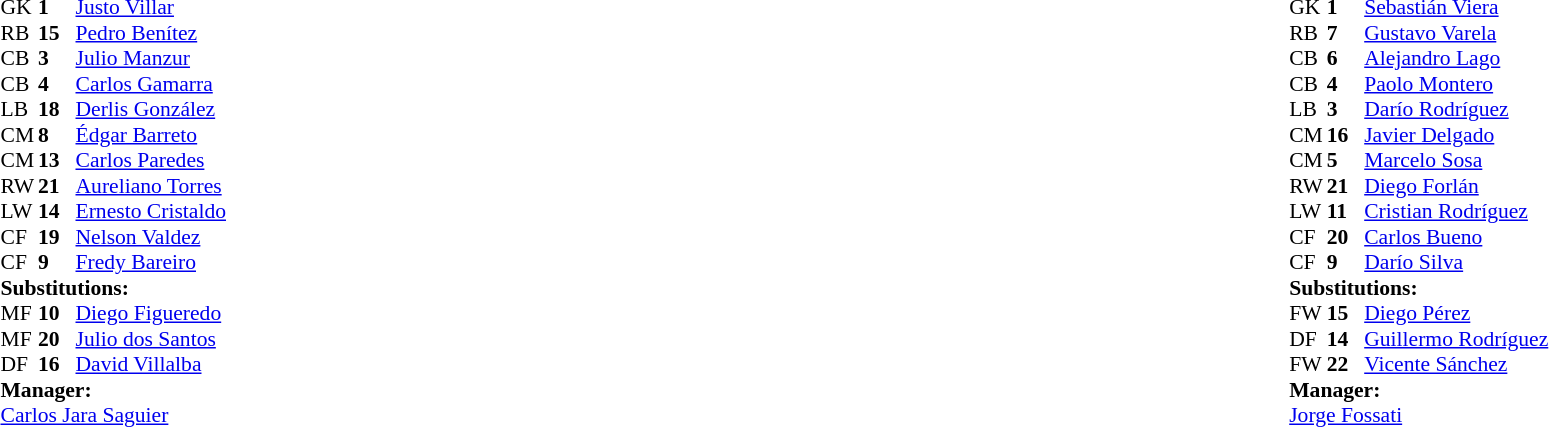<table width="100%">
<tr>
<td valign="top" width="50%"><br><table style="font-size: 90%" cellspacing="0" cellpadding="0">
<tr>
<th width=25></th>
<th width=25></th>
</tr>
<tr>
<td>GK</td>
<td><strong>1</strong></td>
<td><a href='#'>Justo Villar</a></td>
</tr>
<tr>
<td>RB</td>
<td><strong>15</strong></td>
<td><a href='#'>Pedro Benítez</a></td>
</tr>
<tr>
<td>CB</td>
<td><strong>3</strong></td>
<td><a href='#'>Julio Manzur</a></td>
</tr>
<tr>
<td>CB</td>
<td><strong>4</strong></td>
<td><a href='#'>Carlos Gamarra</a></td>
</tr>
<tr>
<td>LB</td>
<td><strong>18</strong></td>
<td><a href='#'>Derlis González</a></td>
<td></td>
<td></td>
</tr>
<tr>
<td>CM</td>
<td><strong>8</strong></td>
<td><a href='#'>Édgar Barreto</a></td>
<td></td>
<td></td>
</tr>
<tr>
<td>CM</td>
<td><strong>13</strong></td>
<td><a href='#'>Carlos Paredes</a></td>
</tr>
<tr>
<td>RW</td>
<td><strong>21</strong></td>
<td><a href='#'>Aureliano Torres</a></td>
</tr>
<tr>
<td>LW</td>
<td><strong>14</strong></td>
<td><a href='#'>Ernesto Cristaldo</a> </td>
<td></td>
<td></td>
</tr>
<tr>
<td>CF</td>
<td><strong>19</strong></td>
<td><a href='#'>Nelson Valdez</a></td>
</tr>
<tr>
<td>CF</td>
<td><strong>9</strong></td>
<td><a href='#'>Fredy Bareiro</a></td>
</tr>
<tr>
<td colspan=3><strong>Substitutions:</strong></td>
</tr>
<tr>
<td>MF</td>
<td><strong>10</strong></td>
<td><a href='#'>Diego Figueredo</a></td>
<td></td>
<td></td>
</tr>
<tr>
<td>MF</td>
<td><strong>20</strong></td>
<td><a href='#'>Julio dos Santos</a></td>
<td></td>
<td></td>
</tr>
<tr>
<td>DF</td>
<td><strong>16</strong></td>
<td><a href='#'>David Villalba</a></td>
<td></td>
<td></td>
</tr>
<tr>
<td colspan=3><strong>Manager:</strong></td>
</tr>
<tr>
<td colspan=3><a href='#'>Carlos Jara Saguier</a></td>
</tr>
</table>
</td>
<td valign="top"></td>
<td valign="top" width="50%"><br><table style="font-size: 90%" cellspacing="0" cellpadding="0" align="center">
<tr>
<th width=25></th>
<th width=25></th>
</tr>
<tr>
<td>GK</td>
<td><strong>1</strong></td>
<td><a href='#'>Sebastián Viera</a></td>
</tr>
<tr>
<td>RB</td>
<td><strong>7</strong></td>
<td><a href='#'>Gustavo Varela</a></td>
<td></td>
</tr>
<tr>
<td>CB</td>
<td><strong>6</strong></td>
<td><a href='#'>Alejandro Lago</a></td>
<td></td>
</tr>
<tr>
<td>CB</td>
<td><strong>4</strong></td>
<td><a href='#'>Paolo Montero</a></td>
</tr>
<tr>
<td>LB</td>
<td><strong>3</strong></td>
<td><a href='#'>Darío Rodríguez</a></td>
</tr>
<tr>
<td>CM</td>
<td><strong>16</strong></td>
<td><a href='#'>Javier Delgado</a></td>
<td></td>
</tr>
<tr>
<td>CM</td>
<td><strong>5</strong></td>
<td><a href='#'>Marcelo Sosa</a></td>
</tr>
<tr>
<td>RW</td>
<td><strong>21</strong></td>
<td><a href='#'>Diego Forlán</a></td>
<td></td>
<td></td>
</tr>
<tr>
<td>LW</td>
<td><strong>11</strong></td>
<td><a href='#'>Cristian Rodríguez</a></td>
<td></td>
<td></td>
</tr>
<tr>
<td>CF</td>
<td><strong>20</strong></td>
<td><a href='#'>Carlos Bueno</a></td>
<td></td>
<td></td>
</tr>
<tr>
<td>CF</td>
<td><strong>9</strong></td>
<td><a href='#'>Darío Silva</a></td>
<td></td>
</tr>
<tr>
<td colspan=3><strong>Substitutions:</strong></td>
</tr>
<tr>
<td>FW</td>
<td><strong>15</strong></td>
<td><a href='#'>Diego Pérez</a></td>
<td></td>
<td></td>
</tr>
<tr>
<td>DF</td>
<td><strong>14</strong></td>
<td><a href='#'>Guillermo Rodríguez</a></td>
<td></td>
<td></td>
</tr>
<tr>
<td>FW</td>
<td><strong>22</strong></td>
<td><a href='#'>Vicente Sánchez</a></td>
<td></td>
<td></td>
</tr>
<tr>
<td colspan=3><strong>Manager:</strong></td>
</tr>
<tr>
<td colspan=3><a href='#'>Jorge Fossati</a></td>
</tr>
</table>
</td>
</tr>
</table>
